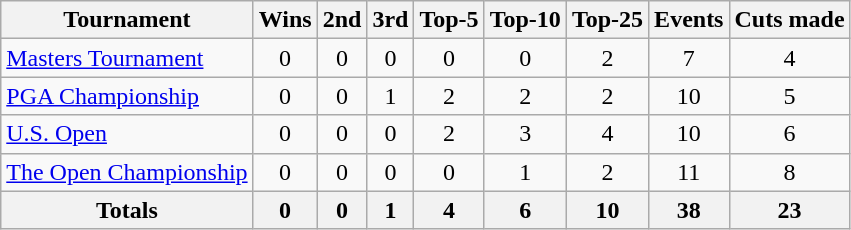<table class=wikitable style=text-align:center>
<tr>
<th>Tournament</th>
<th>Wins</th>
<th>2nd</th>
<th>3rd</th>
<th>Top-5</th>
<th>Top-10</th>
<th>Top-25</th>
<th>Events</th>
<th>Cuts made</th>
</tr>
<tr>
<td align=left><a href='#'>Masters Tournament</a></td>
<td>0</td>
<td>0</td>
<td>0</td>
<td>0</td>
<td>0</td>
<td>2</td>
<td>7</td>
<td>4</td>
</tr>
<tr>
<td align=left><a href='#'>PGA Championship</a></td>
<td>0</td>
<td>0</td>
<td>1</td>
<td>2</td>
<td>2</td>
<td>2</td>
<td>10</td>
<td>5</td>
</tr>
<tr>
<td align=left><a href='#'>U.S. Open</a></td>
<td>0</td>
<td>0</td>
<td>0</td>
<td>2</td>
<td>3</td>
<td>4</td>
<td>10</td>
<td>6</td>
</tr>
<tr>
<td align=left><a href='#'>The Open Championship</a></td>
<td>0</td>
<td>0</td>
<td>0</td>
<td>0</td>
<td>1</td>
<td>2</td>
<td>11</td>
<td>8</td>
</tr>
<tr>
<th>Totals</th>
<th>0</th>
<th>0</th>
<th>1</th>
<th>4</th>
<th>6</th>
<th>10</th>
<th>38</th>
<th>23</th>
</tr>
</table>
